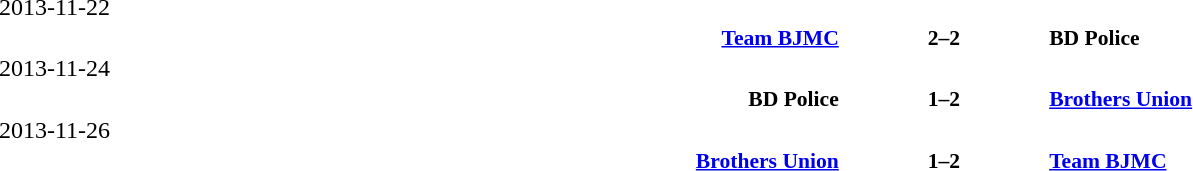<table width=100% cellspacing=1>
<tr>
<th></th>
<th></th>
<th></th>
</tr>
<tr>
<td>2013-11-22</td>
</tr>
<tr style=font-size:90%>
<td align=right><strong><a href='#'>Team BJMC</a></strong></td>
<td align=center><strong>2–2</strong></td>
<td><strong>BD Police</strong></td>
</tr>
<tr>
<td>2013-11-24</td>
</tr>
<tr style=font-size:90%>
<td align=right><strong>BD Police</strong></td>
<td align=center><strong>1–2</strong></td>
<td><strong><a href='#'>Brothers Union</a></strong></td>
</tr>
<tr>
<td>2013-11-26</td>
</tr>
<tr style=font-size:90%>
<td align=right><strong><a href='#'>Brothers Union</a></strong></td>
<td align=center><strong>1–2</strong></td>
<td><strong><a href='#'>Team BJMC</a></strong></td>
</tr>
<tr>
</tr>
</table>
